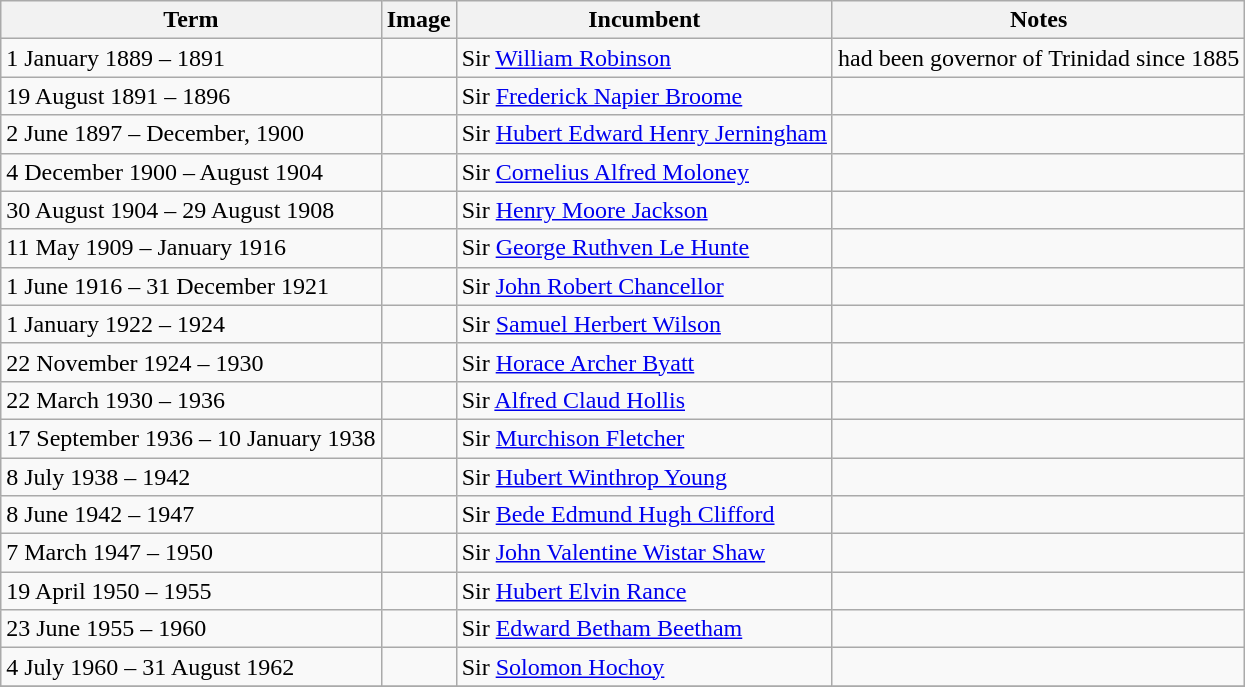<table class="wikitable">
<tr>
<th>Term</th>
<th>Image</th>
<th>Incumbent</th>
<th>Notes</th>
</tr>
<tr>
<td>1 January 1889 – 1891</td>
<td></td>
<td>Sir <a href='#'>William Robinson</a></td>
<td>had been governor of Trinidad since 1885</td>
</tr>
<tr>
<td>19 August 1891 – 1896</td>
<td></td>
<td>Sir <a href='#'>Frederick Napier Broome</a></td>
<td></td>
</tr>
<tr>
<td>2 June 1897 – December, 1900</td>
<td></td>
<td>Sir <a href='#'>Hubert Edward Henry Jerningham</a></td>
<td></td>
</tr>
<tr>
<td>4 December 1900 – August 1904</td>
<td></td>
<td>Sir <a href='#'>Cornelius Alfred Moloney</a></td>
<td></td>
</tr>
<tr>
<td>30 August 1904 – 29 August 1908</td>
<td></td>
<td>Sir <a href='#'>Henry Moore Jackson</a></td>
<td></td>
</tr>
<tr>
<td>11 May 1909 – January 1916</td>
<td></td>
<td>Sir <a href='#'>George Ruthven Le Hunte</a></td>
<td></td>
</tr>
<tr>
<td>1 June 1916 – 31 December 1921</td>
<td></td>
<td>Sir <a href='#'>John Robert Chancellor</a></td>
<td></td>
</tr>
<tr>
<td>1 January 1922 – 1924</td>
<td></td>
<td>Sir <a href='#'>Samuel Herbert Wilson</a></td>
<td></td>
</tr>
<tr>
<td>22 November 1924 – 1930</td>
<td></td>
<td>Sir <a href='#'>Horace Archer Byatt</a></td>
<td></td>
</tr>
<tr>
<td>22 March 1930 – 1936</td>
<td></td>
<td>Sir <a href='#'>Alfred Claud Hollis</a></td>
<td></td>
</tr>
<tr>
<td>17 September 1936 – 10 January 1938</td>
<td></td>
<td>Sir <a href='#'>Murchison Fletcher</a></td>
<td></td>
</tr>
<tr>
<td>8 July 1938 – 1942</td>
<td></td>
<td>Sir <a href='#'>Hubert Winthrop Young</a></td>
<td></td>
</tr>
<tr>
<td>8 June 1942 – 1947</td>
<td></td>
<td>Sir <a href='#'>Bede Edmund Hugh Clifford</a></td>
<td></td>
</tr>
<tr>
<td>7 March 1947 – 1950</td>
<td></td>
<td>Sir <a href='#'>John Valentine Wistar Shaw</a></td>
<td></td>
</tr>
<tr>
<td>19 April 1950 – 1955</td>
<td></td>
<td>Sir <a href='#'>Hubert Elvin Rance</a></td>
<td></td>
</tr>
<tr>
<td>23 June 1955 – 1960</td>
<td></td>
<td>Sir <a href='#'>Edward Betham Beetham</a></td>
<td></td>
</tr>
<tr>
<td>4 July 1960 – 31 August 1962</td>
<td></td>
<td>Sir <a href='#'>Solomon Hochoy</a></td>
<td></td>
</tr>
<tr>
</tr>
</table>
